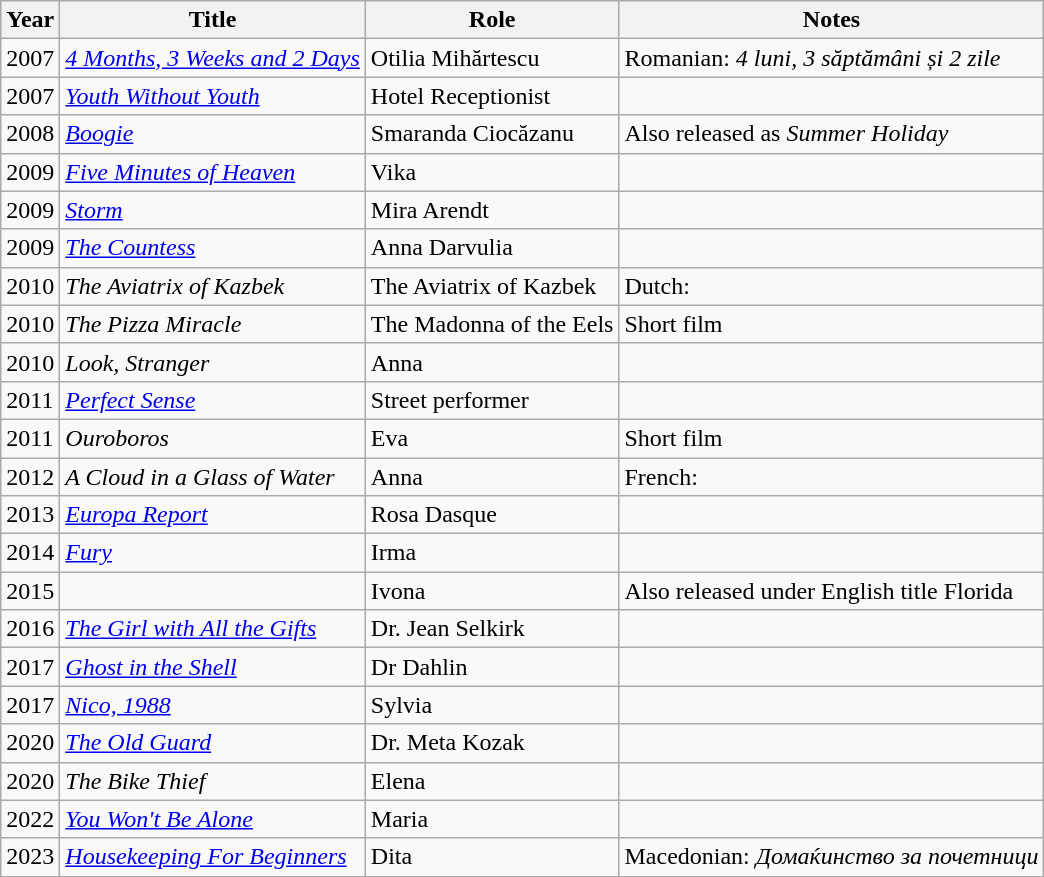<table class="wikitable sortable">
<tr ">
<th>Year</th>
<th>Title</th>
<th>Role</th>
<th>Notes</th>
</tr>
<tr>
<td>2007</td>
<td><em><a href='#'>4 Months, 3 Weeks and 2 Days</a></em></td>
<td>Otilia Mihărtescu</td>
<td>Romanian: <em>4 luni, 3 săptămâni și 2 zile</em></td>
</tr>
<tr>
<td>2007</td>
<td><em><a href='#'>Youth Without Youth</a></em></td>
<td>Hotel Receptionist</td>
<td></td>
</tr>
<tr>
<td>2008</td>
<td><em><a href='#'>Boogie</a></em></td>
<td>Smaranda Ciocăzanu</td>
<td>Also released as <em>Summer Holiday</em></td>
</tr>
<tr>
<td>2009</td>
<td><em><a href='#'>Five Minutes of Heaven</a></em></td>
<td>Vika</td>
<td></td>
</tr>
<tr>
<td>2009</td>
<td><em><a href='#'>Storm</a></em></td>
<td>Mira Arendt</td>
<td></td>
</tr>
<tr>
<td>2009</td>
<td><em><a href='#'>The Countess</a></em></td>
<td>Anna Darvulia</td>
<td></td>
</tr>
<tr>
<td>2010</td>
<td><em>The Aviatrix of Kazbek</em></td>
<td>The Aviatrix of Kazbek</td>
<td>Dutch: <em></em></td>
</tr>
<tr>
<td>2010</td>
<td><em>The Pizza Miracle</em></td>
<td>The Madonna of the Eels</td>
<td>Short film</td>
</tr>
<tr>
<td>2010</td>
<td><em>Look, Stranger</em></td>
<td>Anna</td>
<td></td>
</tr>
<tr>
<td>2011</td>
<td><em><a href='#'>Perfect Sense</a></em></td>
<td>Street performer</td>
<td></td>
</tr>
<tr>
<td>2011</td>
<td><em>Ouroboros</em></td>
<td>Eva</td>
<td>Short film</td>
</tr>
<tr>
<td>2012</td>
<td><em>A Cloud in a Glass of Water</em></td>
<td>Anna</td>
<td>French: <em></em></td>
</tr>
<tr>
<td>2013</td>
<td><em><a href='#'>Europa Report</a></em></td>
<td>Rosa Dasque</td>
<td></td>
</tr>
<tr>
<td>2014</td>
<td><em><a href='#'>Fury</a></em></td>
<td>Irma</td>
<td></td>
</tr>
<tr>
<td>2015</td>
<td><em></em></td>
<td>Ivona</td>
<td>Also released under English title Florida</td>
</tr>
<tr>
<td>2016</td>
<td><em><a href='#'>The Girl with All the Gifts</a></em></td>
<td>Dr. Jean Selkirk</td>
<td></td>
</tr>
<tr>
<td>2017</td>
<td><em><a href='#'>Ghost in the Shell</a></em></td>
<td>Dr Dahlin</td>
<td></td>
</tr>
<tr>
<td>2017</td>
<td><em><a href='#'>Nico, 1988</a></em></td>
<td>Sylvia</td>
<td></td>
</tr>
<tr>
<td>2020</td>
<td><em><a href='#'>The Old Guard</a></em></td>
<td>Dr. Meta Kozak</td>
<td></td>
</tr>
<tr>
<td>2020</td>
<td><em>The Bike Thief</em></td>
<td>Elena</td>
<td></td>
</tr>
<tr>
<td>2022</td>
<td><em><a href='#'>You Won't Be Alone</a></em></td>
<td>Maria</td>
<td></td>
</tr>
<tr>
<td>2023</td>
<td><em><a href='#'>Housekeeping For Beginners</a></em></td>
<td>Dita</td>
<td>Macedonian: <em>Домаќинство за почетници</em></td>
</tr>
</table>
